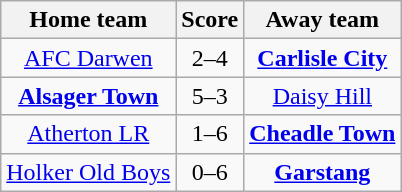<table class="wikitable" style="text-align: center">
<tr>
<th>Home team</th>
<th>Score</th>
<th>Away team</th>
</tr>
<tr>
<td><a href='#'>AFC Darwen</a></td>
<td>2–4</td>
<td><strong><a href='#'>Carlisle City</a></strong></td>
</tr>
<tr>
<td><strong><a href='#'>Alsager Town</a></strong></td>
<td>5–3</td>
<td><a href='#'>Daisy Hill</a></td>
</tr>
<tr>
<td><a href='#'>Atherton LR</a></td>
<td>1–6</td>
<td><strong><a href='#'>Cheadle Town</a></strong></td>
</tr>
<tr>
<td><a href='#'>Holker Old Boys</a></td>
<td>0–6</td>
<td><strong><a href='#'>Garstang</a></strong></td>
</tr>
</table>
